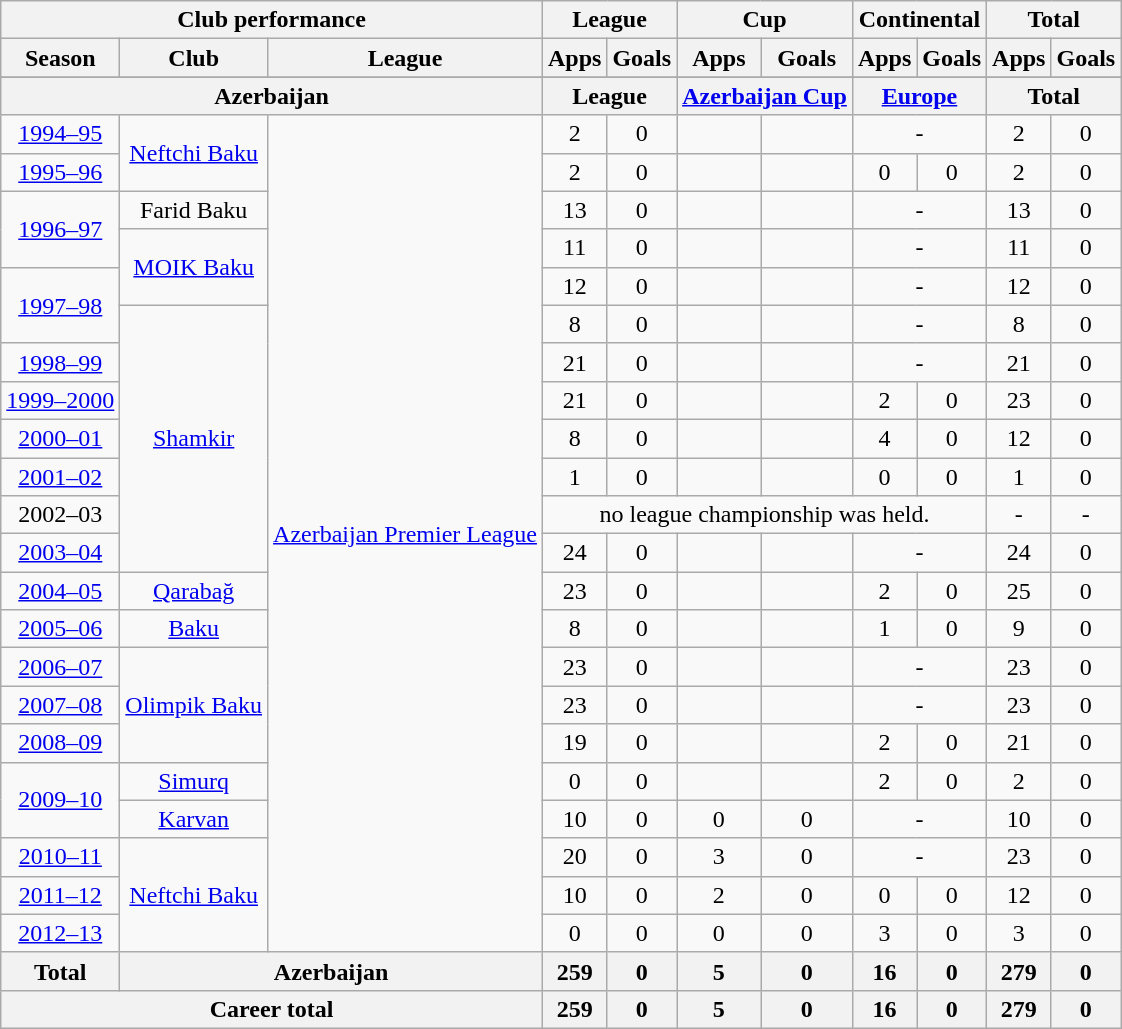<table class="wikitable" style="text-align:center">
<tr>
<th colspan=3>Club performance</th>
<th colspan=2>League</th>
<th colspan=2>Cup</th>
<th colspan=2>Continental</th>
<th colspan=2>Total</th>
</tr>
<tr>
<th>Season</th>
<th>Club</th>
<th>League</th>
<th>Apps</th>
<th>Goals</th>
<th>Apps</th>
<th>Goals</th>
<th>Apps</th>
<th>Goals</th>
<th>Apps</th>
<th>Goals</th>
</tr>
<tr>
</tr>
<tr>
<th colspan=3>Azerbaijan</th>
<th colspan=2>League</th>
<th colspan=2><a href='#'>Azerbaijan Cup</a></th>
<th colspan=2><a href='#'>Europe</a></th>
<th colspan=2>Total</th>
</tr>
<tr>
<td><a href='#'>1994–95</a></td>
<td rowspan="2"><a href='#'>Neftchi Baku</a></td>
<td rowspan="22"><a href='#'>Azerbaijan Premier League</a></td>
<td>2</td>
<td>0</td>
<td></td>
<td></td>
<td colspan="2">-</td>
<td>2</td>
<td>0</td>
</tr>
<tr>
<td><a href='#'>1995–96</a></td>
<td>2</td>
<td>0</td>
<td></td>
<td></td>
<td>0</td>
<td>0</td>
<td>2</td>
<td>0</td>
</tr>
<tr>
<td rowspan="2"><a href='#'>1996–97</a></td>
<td>Farid Baku</td>
<td>13</td>
<td>0</td>
<td></td>
<td></td>
<td colspan="2">-</td>
<td>13</td>
<td>0</td>
</tr>
<tr>
<td rowspan="2"><a href='#'>MOIK Baku</a></td>
<td>11</td>
<td>0</td>
<td></td>
<td></td>
<td colspan="2">-</td>
<td>11</td>
<td>0</td>
</tr>
<tr>
<td rowspan="2"><a href='#'>1997–98</a></td>
<td>12</td>
<td>0</td>
<td></td>
<td></td>
<td colspan="2">-</td>
<td>12</td>
<td>0</td>
</tr>
<tr>
<td rowspan="7"><a href='#'>Shamkir</a></td>
<td>8</td>
<td>0</td>
<td></td>
<td></td>
<td colspan="2">-</td>
<td>8</td>
<td>0</td>
</tr>
<tr>
<td><a href='#'>1998–99</a></td>
<td>21</td>
<td>0</td>
<td></td>
<td></td>
<td colspan="2">-</td>
<td>21</td>
<td>0</td>
</tr>
<tr>
<td><a href='#'>1999–2000</a></td>
<td>21</td>
<td>0</td>
<td></td>
<td></td>
<td>2</td>
<td>0</td>
<td>23</td>
<td>0</td>
</tr>
<tr>
<td><a href='#'>2000–01</a></td>
<td>8</td>
<td>0</td>
<td></td>
<td></td>
<td>4</td>
<td>0</td>
<td>12</td>
<td>0</td>
</tr>
<tr>
<td><a href='#'>2001–02</a></td>
<td>1</td>
<td>0</td>
<td></td>
<td></td>
<td>0</td>
<td>0</td>
<td>1</td>
<td>0</td>
</tr>
<tr>
<td>2002–03</td>
<td colspan="6">no league championship was held.</td>
<td>-</td>
<td>-</td>
</tr>
<tr>
<td><a href='#'>2003–04</a></td>
<td>24</td>
<td>0</td>
<td></td>
<td></td>
<td colspan="2">-</td>
<td>24</td>
<td>0</td>
</tr>
<tr>
<td><a href='#'>2004–05</a></td>
<td><a href='#'>Qarabağ</a></td>
<td>23</td>
<td>0</td>
<td></td>
<td></td>
<td>2</td>
<td>0</td>
<td>25</td>
<td>0</td>
</tr>
<tr>
<td><a href='#'>2005–06</a></td>
<td><a href='#'>Baku</a></td>
<td>8</td>
<td>0</td>
<td></td>
<td></td>
<td>1</td>
<td>0</td>
<td>9</td>
<td>0</td>
</tr>
<tr>
<td><a href='#'>2006–07</a></td>
<td rowspan="3"><a href='#'>Olimpik Baku</a></td>
<td>23</td>
<td>0</td>
<td></td>
<td></td>
<td colspan="2">-</td>
<td>23</td>
<td>0</td>
</tr>
<tr>
<td><a href='#'>2007–08</a></td>
<td>23</td>
<td>0</td>
<td></td>
<td></td>
<td colspan="2">-</td>
<td>23</td>
<td>0</td>
</tr>
<tr>
<td><a href='#'>2008–09</a></td>
<td>19</td>
<td>0</td>
<td></td>
<td></td>
<td>2</td>
<td>0</td>
<td>21</td>
<td>0</td>
</tr>
<tr>
<td rowspan="2"><a href='#'>2009–10</a></td>
<td><a href='#'>Simurq</a></td>
<td>0</td>
<td>0</td>
<td></td>
<td></td>
<td>2</td>
<td>0</td>
<td>2</td>
<td>0</td>
</tr>
<tr>
<td><a href='#'>Karvan</a></td>
<td>10</td>
<td>0</td>
<td>0</td>
<td>0</td>
<td colspan="2">-</td>
<td>10</td>
<td>0</td>
</tr>
<tr>
<td><a href='#'>2010–11</a></td>
<td rowspan="3"><a href='#'>Neftchi Baku</a></td>
<td>20</td>
<td>0</td>
<td>3</td>
<td>0</td>
<td colspan="2">-</td>
<td>23</td>
<td>0</td>
</tr>
<tr>
<td><a href='#'>2011–12</a></td>
<td>10</td>
<td>0</td>
<td>2</td>
<td>0</td>
<td>0</td>
<td>0</td>
<td>12</td>
<td>0</td>
</tr>
<tr>
<td><a href='#'>2012–13</a></td>
<td>0</td>
<td>0</td>
<td>0</td>
<td>0</td>
<td>3</td>
<td>0</td>
<td>3</td>
<td>0</td>
</tr>
<tr>
<th rowspan=1>Total</th>
<th colspan=2>Azerbaijan</th>
<th>259</th>
<th>0</th>
<th>5</th>
<th>0</th>
<th>16</th>
<th>0</th>
<th>279</th>
<th>0</th>
</tr>
<tr>
<th colspan=3>Career total</th>
<th>259</th>
<th>0</th>
<th>5</th>
<th>0</th>
<th>16</th>
<th>0</th>
<th>279</th>
<th>0</th>
</tr>
</table>
